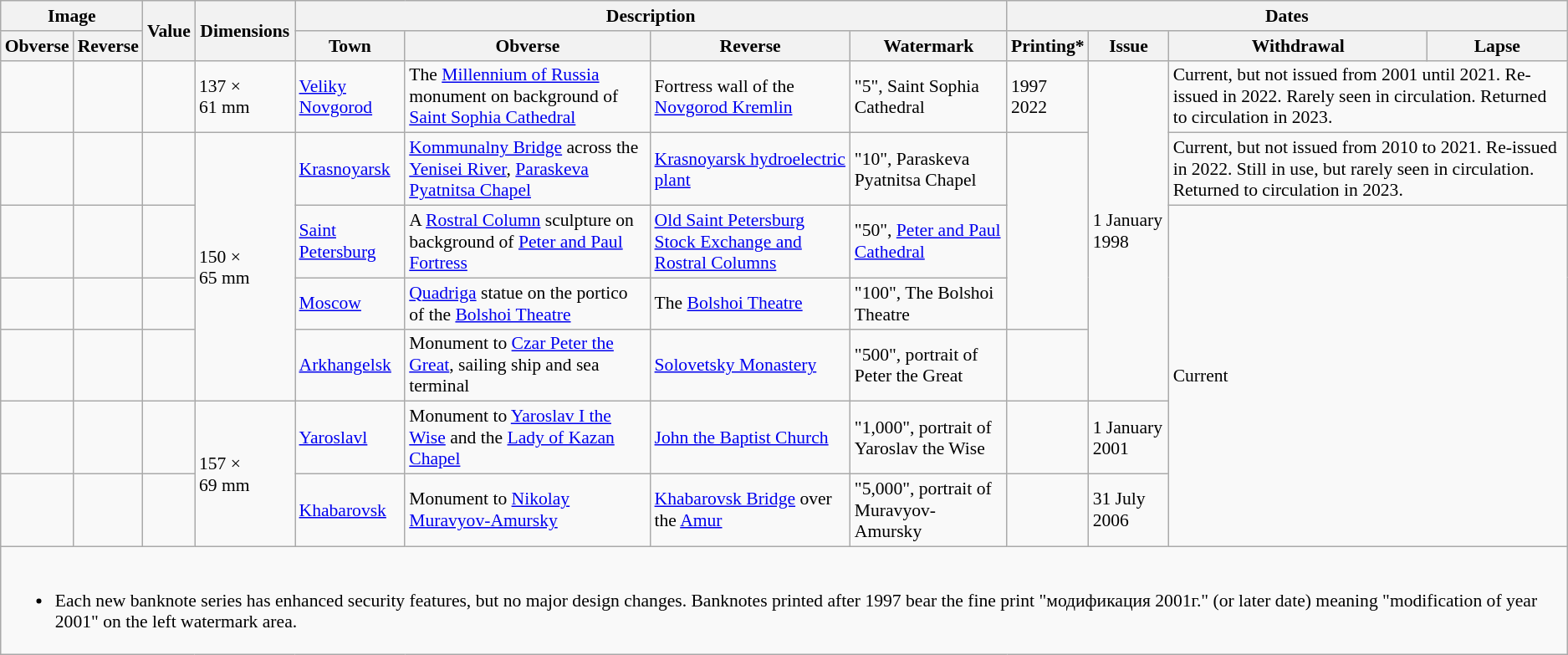<table class="wikitable" style="font-size: 90%">
<tr>
<th colspan="2">Image</th>
<th rowspan="2">Value</th>
<th rowspan="2">Dimensions</th>
<th colspan="4">Description</th>
<th colspan="4">Dates</th>
</tr>
<tr>
<th>Obverse</th>
<th>Reverse</th>
<th>Town</th>
<th>Obverse</th>
<th>Reverse</th>
<th>Watermark</th>
<th>Printing*</th>
<th>Issue</th>
<th>Withdrawal</th>
<th>Lapse</th>
</tr>
<tr>
<td style="text-align:center;"></td>
<td style="text-align:center;"></td>
<td style="white-space: nowrap;"><a href='#'></a></td>
<td>137 × 61 mm</td>
<td><a href='#'>Veliky Novgorod</a></td>
<td>The <a href='#'>Millennium of Russia</a> monument on background of <a href='#'>Saint Sophia Cathedral</a></td>
<td>Fortress wall of the <a href='#'>Novgorod Kremlin</a></td>
<td>"5", Saint Sophia Cathedral</td>
<td>1997<br>2022</td>
<td rowspan="5">1 January 1998</td>
<td colspan="2">Current, but not issued from 2001 until 2021. Re-issued in 2022. Rarely seen in circulation. Returned to circulation in 2023.</td>
</tr>
<tr>
<td style="text-align:center;"></td>
<td style="text-align:center;"></td>
<td style="white-space: nowrap;"><a href='#'></a></td>
<td rowspan="4">150 × 65 mm</td>
<td><a href='#'>Krasnoyarsk</a></td>
<td><a href='#'>Kommunalny Bridge</a> across the <a href='#'>Yenisei River</a>, <a href='#'>Paraskeva Pyatnitsa Chapel</a></td>
<td><a href='#'>Krasnoyarsk hydroelectric plant</a></td>
<td>"10", Paraskeva Pyatnitsa Chapel</td>
<td rowspan="3"></td>
<td colspan="2">Current, but not issued from 2010 to 2021. Re-issued in 2022. Still in use, but rarely seen in circulation. Returned to circulation in 2023.</td>
</tr>
<tr>
<td style="text-align:center;"></td>
<td style="text-align:center;"></td>
<td style="white-space: nowrap;"></td>
<td><a href='#'>Saint Petersburg</a></td>
<td>A <a href='#'>Rostral Column</a> sculpture on background of <a href='#'>Peter and Paul Fortress</a></td>
<td><a href='#'>Old Saint Petersburg Stock Exchange and Rostral Columns</a></td>
<td>"50", <a href='#'>Peter and Paul Cathedral</a></td>
<td colspan="2" rowspan="5">Current</td>
</tr>
<tr>
<td style="text-align:center;"></td>
<td style="text-align:center;"></td>
<td style="white-space: nowrap;"></td>
<td><a href='#'>Moscow</a></td>
<td><a href='#'>Quadriga</a> statue on the portico of the <a href='#'>Bolshoi Theatre</a></td>
<td>The <a href='#'>Bolshoi Theatre</a></td>
<td>"100", The Bolshoi Theatre</td>
</tr>
<tr>
<td style="text-align:center;"></td>
<td style="text-align:center;"></td>
<td style="white-space: nowrap;"></td>
<td><a href='#'>Arkhangelsk</a></td>
<td>Monument to <a href='#'>Czar Peter the Great</a>, sailing ship and sea terminal</td>
<td><a href='#'>Solovetsky Monastery</a></td>
<td>"500", portrait of Peter the Great</td>
<td></td>
</tr>
<tr>
<td style="text-align:center;"></td>
<td style="text-align:center;"></td>
<td style="white-space: nowrap;"></td>
<td rowspan="2">157 × 69 mm</td>
<td><a href='#'>Yaroslavl</a></td>
<td>Monument to <a href='#'>Yaroslav I the Wise</a> and the <a href='#'>Lady of Kazan Chapel</a></td>
<td><a href='#'>John the Baptist Church</a></td>
<td>"1,000", portrait of Yaroslav the Wise</td>
<td></td>
<td>1 January 2001</td>
</tr>
<tr>
<td style="text-align:center;"></td>
<td style="text-align:center;"></td>
<td style="white-space: nowrap;"></td>
<td><a href='#'>Khabarovsk</a></td>
<td>Monument to <a href='#'>Nikolay Muravyov-Amursky</a></td>
<td><a href='#'>Khabarovsk Bridge</a> over the <a href='#'>Amur</a></td>
<td>"5,000", portrait of Muravyov-Amursky</td>
<td></td>
<td>31 July 2006</td>
</tr>
<tr>
<td colspan="12"><br><ul><li>Each new banknote series has enhanced security features, but no major design changes. Banknotes printed after 1997 bear the fine print "модификация 2001г." (or later date) meaning "modification of year 2001" on the left watermark area.</li></ul></td>
</tr>
</table>
